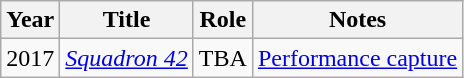<table class="wikitable sortable">
<tr>
<th>Year</th>
<th>Title</th>
<th>Role</th>
<th class="unsortable">Notes</th>
</tr>
<tr>
<td>2017</td>
<td><em><a href='#'>Squadron 42</a></em></td>
<td>TBA</td>
<td><a href='#'>Performance capture</a></td>
</tr>
</table>
